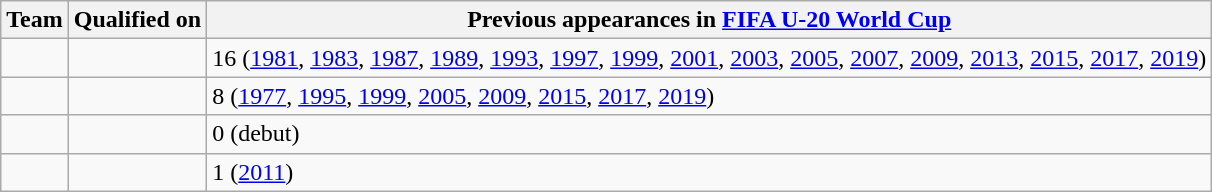<table class="wikitable sortable">
<tr>
<th>Team</th>
<th>Qualified on</th>
<th data-sort-type="number">Previous appearances in <a href='#'>FIFA U-20 World Cup</a></th>
</tr>
<tr>
<td></td>
<td></td>
<td>16 (<a href='#'>1981</a>, <a href='#'>1983</a>, <a href='#'>1987</a>, <a href='#'>1989</a>, <a href='#'>1993</a>, <a href='#'>1997</a>, <a href='#'>1999</a>, <a href='#'>2001</a>, <a href='#'>2003</a>, <a href='#'>2005</a>, <a href='#'>2007</a>, <a href='#'>2009</a>, <a href='#'>2013</a>, <a href='#'>2015</a>, <a href='#'>2017</a>, <a href='#'>2019</a>)</td>
</tr>
<tr>
<td></td>
<td></td>
<td>8 (<a href='#'>1977</a>, <a href='#'>1995</a>, <a href='#'>1999</a>, <a href='#'>2005</a>, <a href='#'>2009</a>, <a href='#'>2015</a>, <a href='#'>2017</a>, <a href='#'>2019</a>)</td>
</tr>
<tr>
<td></td>
<td></td>
<td>0 (debut)</td>
</tr>
<tr>
<td></td>
<td></td>
<td>1 (<a href='#'>2011</a>)</td>
</tr>
</table>
